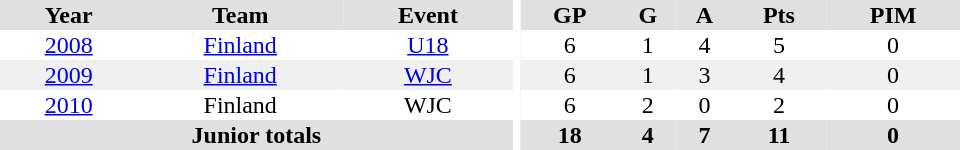<table border="0" cellpadding="1" cellspacing="0" ID="Table3" style="text-align:center; width:40em">
<tr bgcolor="#e0e0e0">
<th>Year</th>
<th>Team</th>
<th>Event</th>
<th rowspan="102" bgcolor="#ffffff"></th>
<th>GP</th>
<th>G</th>
<th>A</th>
<th>Pts</th>
<th>PIM</th>
</tr>
<tr>
<td><a href='#'>2008</a></td>
<td><a href='#'>Finland</a></td>
<td><a href='#'>U18</a></td>
<td>6</td>
<td>1</td>
<td>4</td>
<td>5</td>
<td>0</td>
</tr>
<tr bgcolor="#f0f0f0">
<td><a href='#'>2009</a></td>
<td><a href='#'>Finland</a></td>
<td><a href='#'>WJC</a></td>
<td>6</td>
<td>1</td>
<td>3</td>
<td>4</td>
<td>0</td>
</tr>
<tr>
<td><a href='#'>2010</a></td>
<td>Finland</td>
<td>WJC</td>
<td>6</td>
<td>2</td>
<td>0</td>
<td>2</td>
<td>0</td>
</tr>
<tr bgcolor="#e0e0e0">
<th colspan="3">Junior totals</th>
<th>18</th>
<th>4</th>
<th>7</th>
<th>11</th>
<th>0</th>
</tr>
</table>
